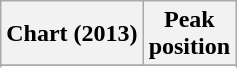<table class="wikitable sortable plainrowheaders" style="text-align:center;">
<tr>
<th scope="col">Chart (2013)</th>
<th scope="col">Peak<br>position</th>
</tr>
<tr>
</tr>
<tr>
</tr>
</table>
